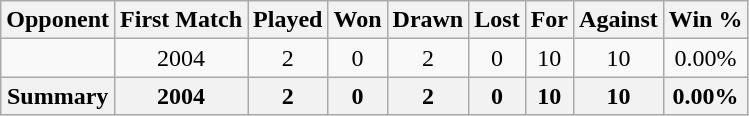<table class="wikitable sortable" style="text-align:center;">
<tr>
<th>Opponent</th>
<th>First Match</th>
<th>Played</th>
<th>Won</th>
<th>Drawn</th>
<th>Lost</th>
<th>For</th>
<th>Against</th>
<th>Win %</th>
</tr>
<tr>
<td style="text-align: left;"></td>
<td>2004</td>
<td>2</td>
<td>0</td>
<td>2</td>
<td>0</td>
<td>10</td>
<td>10</td>
<td>0.00%</td>
</tr>
<tr>
<th>Summary</th>
<th>2004</th>
<th>2</th>
<th>0</th>
<th>2</th>
<th>0</th>
<th>10</th>
<th>10</th>
<th>0.00%</th>
</tr>
</table>
